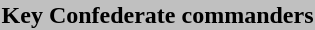<table style="float: right; margin-left: 1em">
<tr>
<th bgcolor="#C0C0C0">Key Confederate commanders</th>
</tr>
<tr>
<td></td>
</tr>
</table>
